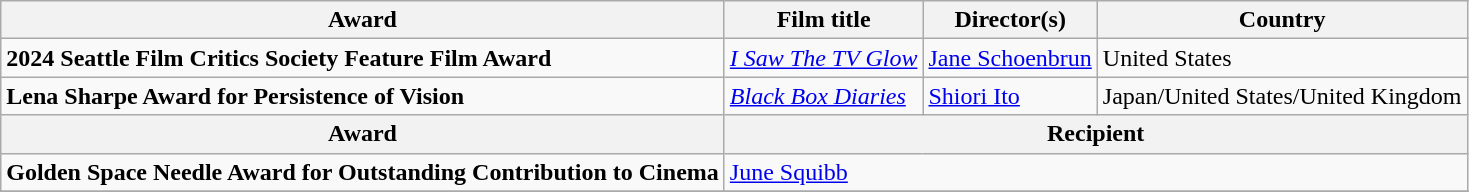<table class="wikitable plainrowheaders" style="margin-bottom:4px">
<tr>
<th scope="col">Award</th>
<th scope="col">Film title</th>
<th scope="col">Director(s)</th>
<th scope="col">Country</th>
</tr>
<tr>
<td scope="row"><strong>2024 Seattle Film Critics Society Feature Film Award</strong></td>
<td><em><a href='#'>I Saw The TV Glow</a></em></td>
<td><a href='#'>Jane Schoenbrun</a></td>
<td>United States</td>
</tr>
<tr>
<td scope="row"><strong>Lena Sharpe Award for Persistence of Vision</strong></td>
<td><em><a href='#'>Black Box Diaries</a></em></td>
<td><a href='#'>Shiori Ito</a></td>
<td>Japan/United States/United Kingdom</td>
</tr>
<tr>
<th scope="col">Award</th>
<th colspan="3" scope="col">Recipient</th>
</tr>
<tr>
<td scope="row"><strong>Golden Space Needle Award for Outstanding Contribution to Cinema</strong></td>
<td colspan="3"><a href='#'>June Squibb</a></td>
</tr>
<tr>
</tr>
</table>
